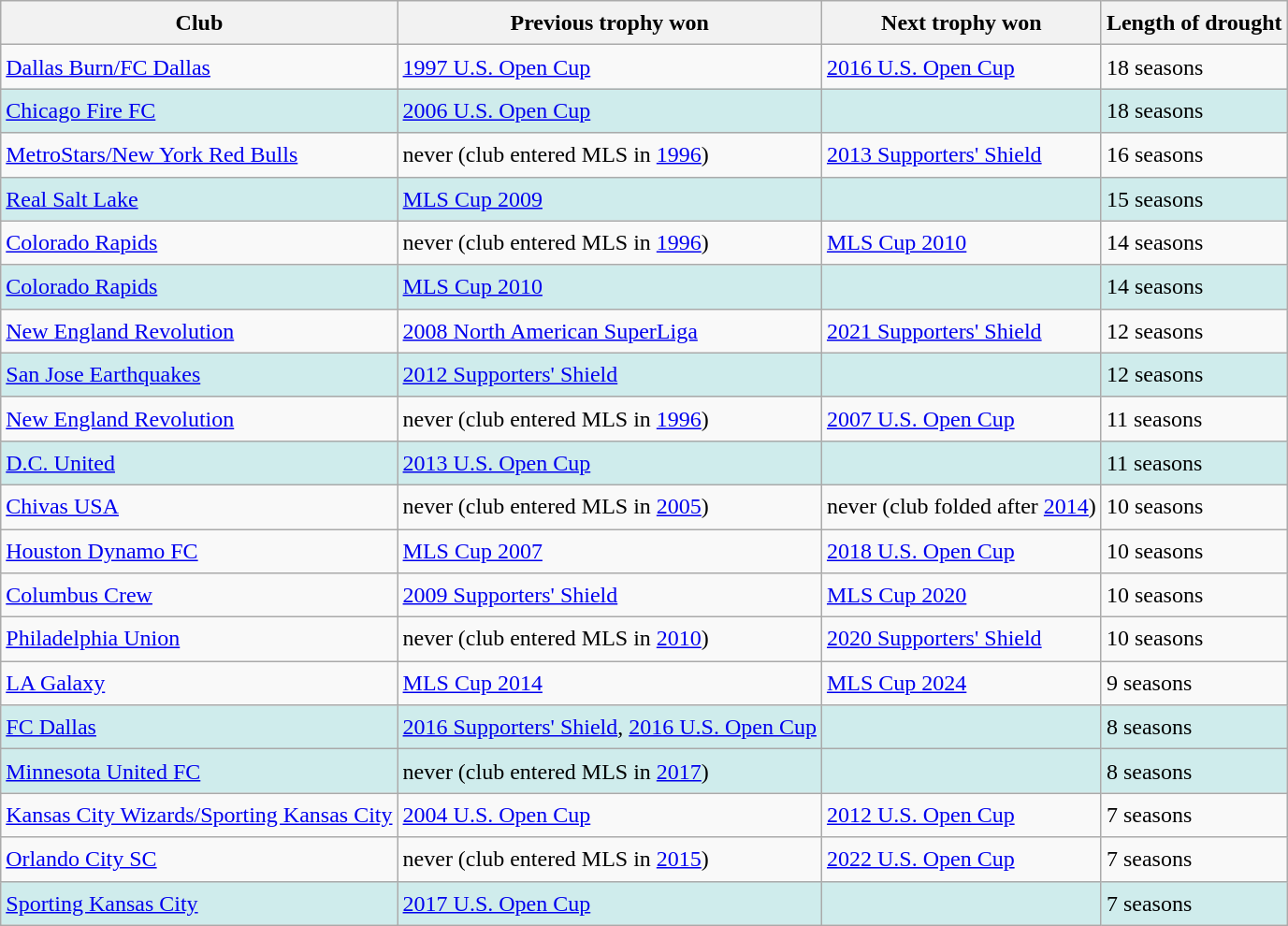<table class="wikitable sortable" style="font-size:1.00em; line-height:1.5em;">
<tr>
<th>Club</th>
<th>Previous trophy won</th>
<th>Next trophy won</th>
<th>Length of drought</th>
</tr>
<tr>
<td align="left"><a href='#'>Dallas Burn/FC Dallas</a></td>
<td><a href='#'>1997 U.S. Open Cup</a></td>
<td><a href='#'>2016 U.S. Open Cup</a></td>
<td>18 seasons</td>
</tr>
<tr style="background:#CFECEC">
<td align="left"><a href='#'>Chicago Fire FC</a></td>
<td><a href='#'>2006 U.S. Open Cup</a></td>
<td></td>
<td>18 seasons</td>
</tr>
<tr>
<td align="left"><a href='#'>MetroStars/New York Red Bulls</a></td>
<td>never (club entered MLS in <a href='#'>1996</a>)</td>
<td><a href='#'>2013 Supporters' Shield</a></td>
<td>16 seasons</td>
</tr>
<tr style="background:#CFECEC">
<td align="left"><a href='#'>Real Salt Lake</a></td>
<td><a href='#'>MLS Cup 2009</a></td>
<td></td>
<td>15 seasons</td>
</tr>
<tr>
<td align="left"><a href='#'>Colorado Rapids</a></td>
<td>never (club entered MLS in <a href='#'>1996</a>)</td>
<td><a href='#'>MLS Cup 2010</a></td>
<td>14 seasons</td>
</tr>
<tr style="background:#CFECEC">
<td align="left"><a href='#'>Colorado Rapids</a></td>
<td><a href='#'>MLS Cup 2010</a></td>
<td></td>
<td>14 seasons</td>
</tr>
<tr>
<td align="left"><a href='#'>New England Revolution</a></td>
<td><a href='#'>2008 North American SuperLiga</a></td>
<td><a href='#'>2021 Supporters' Shield</a></td>
<td>12 seasons</td>
</tr>
<tr style="background:#CFECEC">
<td align="left"><a href='#'>San Jose Earthquakes</a></td>
<td><a href='#'>2012 Supporters' Shield</a></td>
<td></td>
<td>12 seasons</td>
</tr>
<tr>
<td align="left"><a href='#'>New England Revolution</a></td>
<td>never (club entered MLS in <a href='#'>1996</a>)</td>
<td><a href='#'>2007 U.S. Open Cup</a></td>
<td>11 seasons</td>
</tr>
<tr style="background:#CFECEC">
<td align="left"><a href='#'>D.C. United</a></td>
<td><a href='#'>2013 U.S. Open Cup</a></td>
<td></td>
<td>11 seasons</td>
</tr>
<tr>
<td align="left"><a href='#'>Chivas USA</a></td>
<td>never (club entered MLS in <a href='#'>2005</a>)</td>
<td>never (club folded after <a href='#'>2014</a>)</td>
<td>10 seasons</td>
</tr>
<tr>
<td align="left"><a href='#'>Houston Dynamo FC</a></td>
<td><a href='#'>MLS Cup 2007</a></td>
<td><a href='#'>2018 U.S. Open Cup</a></td>
<td>10 seasons</td>
</tr>
<tr>
<td align="left"><a href='#'>Columbus Crew</a></td>
<td><a href='#'>2009 Supporters' Shield</a></td>
<td><a href='#'>MLS Cup 2020</a></td>
<td>10 seasons</td>
</tr>
<tr>
<td align="left"><a href='#'>Philadelphia Union</a></td>
<td>never (club entered MLS in <a href='#'>2010</a>)</td>
<td><a href='#'>2020 Supporters' Shield</a></td>
<td>10 seasons</td>
</tr>
<tr>
<td align="left"><a href='#'>LA Galaxy</a></td>
<td><a href='#'>MLS Cup 2014</a></td>
<td><a href='#'>MLS Cup 2024</a></td>
<td>9 seasons</td>
</tr>
<tr style="background:#CFECEC">
<td align="left"><a href='#'>FC Dallas</a></td>
<td><a href='#'>2016 Supporters' Shield</a>, <a href='#'>2016 U.S. Open Cup</a></td>
<td></td>
<td>8 seasons</td>
</tr>
<tr style="background:#CFECEC">
<td align="left"><a href='#'>Minnesota United FC</a></td>
<td>never (club entered MLS in <a href='#'>2017</a>)</td>
<td></td>
<td>8 seasons</td>
</tr>
<tr>
<td align="left"><a href='#'>Kansas City Wizards/Sporting Kansas City</a></td>
<td><a href='#'>2004 U.S. Open Cup</a></td>
<td><a href='#'>2012 U.S. Open Cup</a></td>
<td>7 seasons</td>
</tr>
<tr>
<td align="left"><a href='#'>Orlando City SC</a></td>
<td>never (club entered MLS in <a href='#'>2015</a>)</td>
<td><a href='#'>2022 U.S. Open Cup</a></td>
<td>7 seasons</td>
</tr>
<tr style="background:#CFECEC">
<td align="left"><a href='#'>Sporting Kansas City</a></td>
<td><a href='#'>2017 U.S. Open Cup</a></td>
<td></td>
<td>7 seasons</td>
</tr>
</table>
